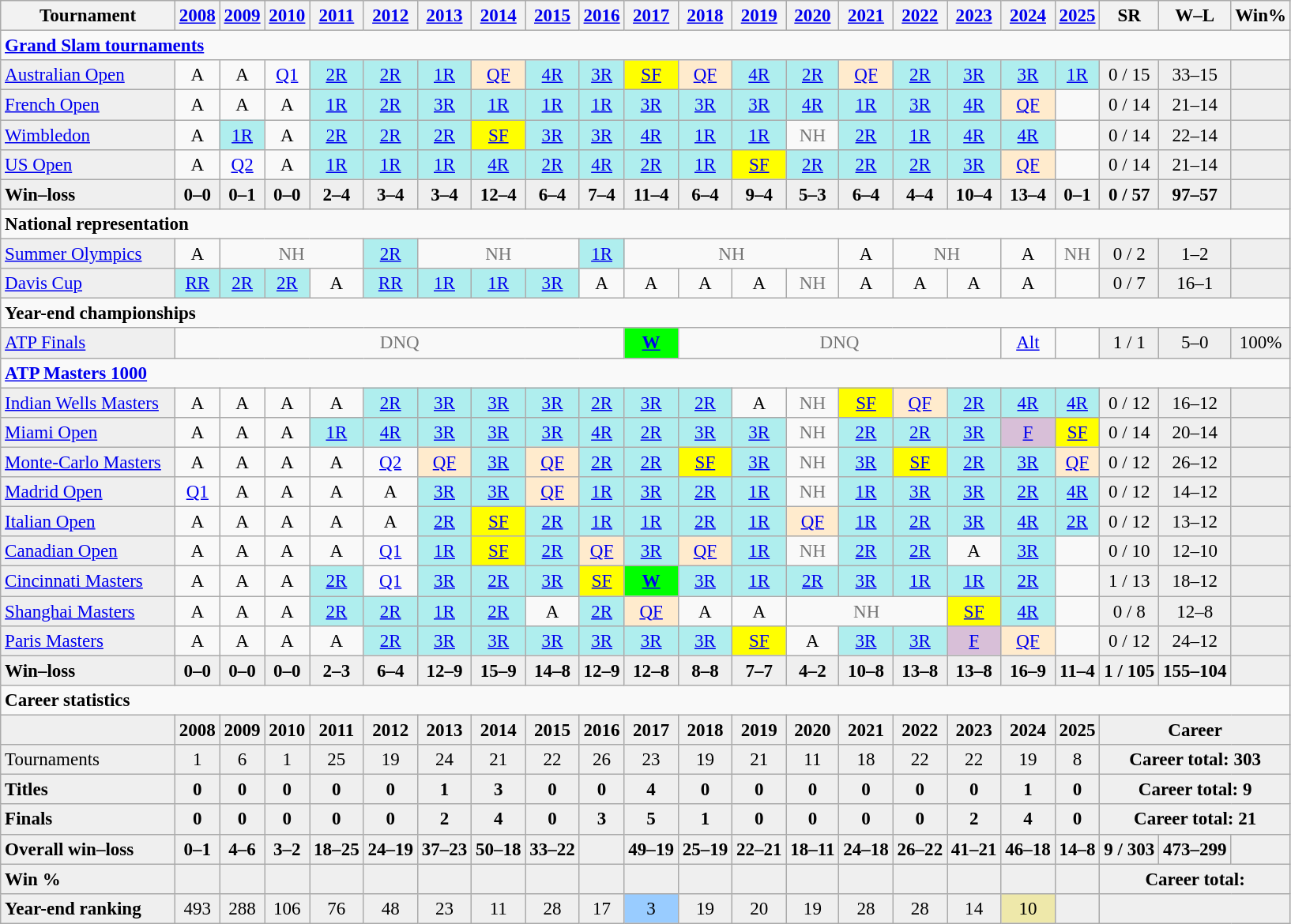<table class="wikitable nowrap" style=text-align:center;font-size:96%>
<tr>
<th>Tournament</th>
<th><a href='#'>2008</a></th>
<th><a href='#'>2009</a></th>
<th><a href='#'>2010</a></th>
<th><a href='#'>2011</a></th>
<th><a href='#'>2012</a></th>
<th><a href='#'>2013</a></th>
<th><a href='#'>2014</a></th>
<th><a href='#'>2015</a></th>
<th><a href='#'>2016</a></th>
<th><a href='#'>2017</a></th>
<th><a href='#'>2018</a></th>
<th><a href='#'>2019</a></th>
<th><a href='#'>2020</a></th>
<th><a href='#'>2021</a></th>
<th><a href='#'>2022</a></th>
<th><a href='#'>2023</a></th>
<th><a href='#'>2024</a></th>
<th><a href='#'>2025</a></th>
<th>SR</th>
<th>W–L</th>
<th>Win%</th>
</tr>
<tr>
<td colspan="22" style="text-align:left"><a href='#'><strong>Grand Slam tournaments</strong></a></td>
</tr>
<tr>
<td bgcolor=efefef style=text-align:left;width:140px><a href='#'>Australian Open</a></td>
<td>A</td>
<td>A</td>
<td><a href='#'>Q1</a></td>
<td bgcolor=afeeee><a href='#'>2R</a></td>
<td bgcolor=afeeee><a href='#'>2R</a></td>
<td bgcolor=afeeee><a href='#'>1R</a></td>
<td bgcolor=ffebcd><a href='#'>QF</a></td>
<td bgcolor=afeeee><a href='#'>4R</a></td>
<td bgcolor=afeeee><a href='#'>3R</a></td>
<td bgcolor=yellow><a href='#'>SF</a></td>
<td bgcolor=ffebcd><a href='#'>QF</a></td>
<td bgcolor=afeeee><a href='#'>4R</a></td>
<td bgcolor=afeeee><a href='#'>2R</a></td>
<td bgcolor=ffebcd><a href='#'>QF</a></td>
<td bgcolor=afeeee><a href='#'>2R</a></td>
<td bgcolor=afeeee><a href='#'>3R</a></td>
<td bgcolor=afeeee><a href='#'>3R</a></td>
<td bgcolor=afeeee><a href='#'>1R</a></td>
<td bgcolor="efefef">0 / 15</td>
<td bgcolor=efefef>33–15</td>
<td bgcolor=efefef></td>
</tr>
<tr>
<td bgcolor=efefef align=left><a href='#'>French Open</a></td>
<td>A</td>
<td>A</td>
<td>A</td>
<td bgcolor=afeeee><a href='#'>1R</a></td>
<td bgcolor=afeeee><a href='#'>2R</a></td>
<td bgcolor=afeeee><a href='#'>3R</a></td>
<td bgcolor=afeeee><a href='#'>1R</a></td>
<td bgcolor=afeeee><a href='#'>1R</a></td>
<td bgcolor=afeeee><a href='#'>1R</a></td>
<td bgcolor=afeeee><a href='#'>3R</a></td>
<td bgcolor=afeeee><a href='#'>3R</a></td>
<td bgcolor=afeeee><a href='#'>3R</a></td>
<td bgcolor=afeeee><a href='#'>4R</a></td>
<td bgcolor=afeeee><a href='#'>1R</a></td>
<td bgcolor=afeeee><a href='#'>3R</a></td>
<td bgcolor=afeeee><a href='#'>4R</a></td>
<td bgcolor=ffebcd><a href='#'>QF</a></td>
<td></td>
<td bgcolor="efefef">0 / 14</td>
<td bgcolor=efefef>21–14</td>
<td bgcolor=efefef></td>
</tr>
<tr>
<td bgcolor=efefef align=left><a href='#'>Wimbledon</a></td>
<td>A</td>
<td bgcolor=afeeee><a href='#'>1R</a></td>
<td>A</td>
<td bgcolor=afeeee><a href='#'>2R</a></td>
<td bgcolor=afeeee><a href='#'>2R</a></td>
<td bgcolor=afeeee><a href='#'>2R</a></td>
<td bgcolor=yellow><a href='#'>SF</a></td>
<td bgcolor=afeeee><a href='#'>3R</a></td>
<td bgcolor=afeeee><a href='#'>3R</a></td>
<td bgcolor=afeeee><a href='#'>4R</a></td>
<td bgcolor=afeeee><a href='#'>1R</a></td>
<td bgcolor=afeeee><a href='#'>1R</a></td>
<td style=color:#767676>NH</td>
<td bgcolor=afeeee><a href='#'>2R</a></td>
<td bgcolor=afeeee><a href='#'>1R</a></td>
<td bgcolor=afeeee><a href='#'>4R</a></td>
<td bgcolor=afeeee><a href='#'>4R</a></td>
<td></td>
<td bgcolor="efefef">0 / 14</td>
<td bgcolor=efefef>22–14</td>
<td bgcolor=efefef></td>
</tr>
<tr>
<td bgcolor=efefef align=left><a href='#'>US Open</a></td>
<td>A</td>
<td><a href='#'>Q2</a></td>
<td>A</td>
<td bgcolor=afeeee><a href='#'>1R</a></td>
<td bgcolor=afeeee><a href='#'>1R</a></td>
<td bgcolor=afeeee><a href='#'>1R</a></td>
<td bgcolor=afeeee><a href='#'>4R</a></td>
<td bgcolor=afeeee><a href='#'>2R</a></td>
<td bgcolor=afeeee><a href='#'>4R</a></td>
<td bgcolor=afeeee><a href='#'>2R</a></td>
<td bgcolor=afeeee><a href='#'>1R</a></td>
<td bgcolor=yellow><a href='#'>SF</a></td>
<td bgcolor=afeeee><a href='#'>2R</a></td>
<td bgcolor=afeeee><a href='#'>2R</a></td>
<td bgcolor=afeeee><a href='#'>2R</a></td>
<td bgcolor=afeeee><a href='#'>3R</a></td>
<td bgcolor=ffebcd><a href='#'>QF</a></td>
<td></td>
<td bgcolor="efefef">0 / 14</td>
<td bgcolor=efefef>21–14</td>
<td bgcolor=efefef></td>
</tr>
<tr style=font-weight:bold;background:#efefef>
<td style=text-align:left>Win–loss</td>
<td>0–0</td>
<td>0–1</td>
<td>0–0</td>
<td>2–4</td>
<td>3–4</td>
<td>3–4</td>
<td>12–4</td>
<td>6–4</td>
<td>7–4</td>
<td>11–4</td>
<td>6–4</td>
<td>9–4</td>
<td>5–3</td>
<td>6–4</td>
<td>4–4</td>
<td>10–4</td>
<td>13–4</td>
<td>0–1</td>
<td>0 / 57</td>
<td>97–57</td>
<td></td>
</tr>
<tr>
<td colspan="22" style="text-align:left"><strong>National representation</strong></td>
</tr>
<tr>
<td bgcolor=efefef align=left><a href='#'>Summer Olympics</a></td>
<td>A</td>
<td colspan=3 style=color:#767676>NH</td>
<td bgcolor=afeeee><a href='#'>2R</a></td>
<td colspan=3 style=color:#767676>NH</td>
<td bgcolor=afeeee><a href='#'>1R</a></td>
<td colspan=4 style=color:#767676>NH</td>
<td>A</td>
<td colspan=2 style=color:#767676>NH</td>
<td>A</td>
<td style=color:#767676>NH</td>
<td bgcolor="efefef">0 / 2</td>
<td bgcolor=efefef>1–2</td>
<td bgcolor=efefef></td>
</tr>
<tr>
<td bgcolor=efefef align=left><a href='#'>Davis Cup</a></td>
<td bgcolor=afeeee><a href='#'>RR</a></td>
<td bgcolor=afeeee><a href='#'>2R</a></td>
<td bgcolor=afeeee><a href='#'>2R</a></td>
<td>A</td>
<td bgcolor=afeeee><a href='#'>RR</a></td>
<td bgcolor=afeeee><a href='#'>1R</a></td>
<td bgcolor=afeeee><a href='#'>1R</a></td>
<td bgcolor=afeeee><a href='#'>3R</a></td>
<td>A</td>
<td>A</td>
<td>A</td>
<td>A</td>
<td style=color:#767676>NH</td>
<td>A</td>
<td>A</td>
<td>A</td>
<td>A</td>
<td></td>
<td bgcolor="efefef">0 / 7</td>
<td bgcolor=efefef>16–1</td>
<td bgcolor=efefef></td>
</tr>
<tr>
<td colspan="22" style="text-align:left"><strong>Year-end championships</strong></td>
</tr>
<tr>
<td bgcolor=efefef align=left><a href='#'>ATP Finals</a></td>
<td colspan=9 style=color:#767676>DNQ</td>
<td bgcolor=lime><a href='#'><strong>W</strong></a></td>
<td colspan=6 style=color:#767676>DNQ</td>
<td><a href='#'>Alt</a></td>
<td></td>
<td bgcolor="efefef">1 / 1</td>
<td bgcolor=efefef>5–0</td>
<td bgcolor=efefef>100%</td>
</tr>
<tr>
<td colspan="22" style="text-align:left"><strong><a href='#'>ATP Masters 1000</a></strong></td>
</tr>
<tr>
<td bgcolor=efefef align=left><a href='#'>Indian Wells Masters</a></td>
<td>A</td>
<td>A</td>
<td>A</td>
<td>A</td>
<td bgcolor=afeeee><a href='#'>2R</a></td>
<td bgcolor=afeeee><a href='#'>3R</a></td>
<td bgcolor=afeeee><a href='#'>3R</a></td>
<td bgcolor=afeeee><a href='#'>3R</a></td>
<td bgcolor=afeeee><a href='#'>2R</a></td>
<td bgcolor=afeeee><a href='#'>3R</a></td>
<td bgcolor=afeeee><a href='#'>2R</a></td>
<td>A</td>
<td style="color:#767676">NH</td>
<td bgcolor=yellow><a href='#'>SF</a></td>
<td bgcolor=ffebcd><a href='#'>QF</a></td>
<td bgcolor=afeeee><a href='#'>2R</a></td>
<td bgcolor=afeeee><a href='#'>4R</a></td>
<td bgcolor=afeeee><a href='#'>4R</a></td>
<td bgcolor="efefef">0 / 12</td>
<td bgcolor=efefef>16–12</td>
<td bgcolor=efefef></td>
</tr>
<tr>
<td bgcolor=efefef align=left><a href='#'>Miami Open</a></td>
<td>A</td>
<td>A</td>
<td>A</td>
<td bgcolor=afeeee><a href='#'>1R</a></td>
<td bgcolor=afeeee><a href='#'>4R</a></td>
<td bgcolor=afeeee><a href='#'>3R</a></td>
<td bgcolor=afeeee><a href='#'>3R</a></td>
<td bgcolor=afeeee><a href='#'>3R</a></td>
<td bgcolor=afeeee><a href='#'>4R</a></td>
<td bgcolor=afeeee><a href='#'>2R</a></td>
<td bgcolor=afeeee><a href='#'>3R</a></td>
<td bgcolor=afeeee><a href='#'>3R</a></td>
<td style=color:#767676>NH</td>
<td bgcolor=afeeee><a href='#'>2R</a></td>
<td bgcolor=afeeee><a href='#'>2R</a></td>
<td bgcolor=afeeee><a href='#'>3R</a></td>
<td bgcolor=thistle><a href='#'>F</a></td>
<td bgcolor=yellow><a href='#'>SF</a></td>
<td bgcolor="efefef">0 / 14</td>
<td bgcolor=efefef>20–14</td>
<td bgcolor=efefef></td>
</tr>
<tr>
<td bgcolor=efefef align=left><a href='#'>Monte-Carlo Masters</a></td>
<td>A</td>
<td>A</td>
<td>A</td>
<td>A</td>
<td><a href='#'>Q2</a></td>
<td bgcolor=ffebcd><a href='#'>QF</a></td>
<td bgcolor=afeeee><a href='#'>3R</a></td>
<td bgcolor=ffebcd><a href='#'>QF</a></td>
<td bgcolor=afeeee><a href='#'>2R</a></td>
<td bgcolor=afeeee><a href='#'>2R</a></td>
<td bgcolor=yellow><a href='#'>SF</a></td>
<td bgcolor=afeeee><a href='#'>3R</a></td>
<td style=color:#767676>NH</td>
<td bgcolor=afeeee><a href='#'>3R</a></td>
<td bgcolor=yellow><a href='#'>SF</a></td>
<td bgcolor=afeeee><a href='#'>2R</a></td>
<td bgcolor=afeeee><a href='#'>3R</a></td>
<td bgcolor=ffebcd><a href='#'>QF</a></td>
<td bgcolor="efefef">0 / 12</td>
<td bgcolor=efefef>26–12</td>
<td bgcolor=efefef></td>
</tr>
<tr>
<td bgcolor=efefef align=left><a href='#'>Madrid Open</a></td>
<td><a href='#'>Q1</a></td>
<td>A</td>
<td>A</td>
<td>A</td>
<td>A</td>
<td bgcolor=afeeee><a href='#'>3R</a></td>
<td bgcolor=afeeee><a href='#'>3R</a></td>
<td bgcolor=ffebcd><a href='#'>QF</a></td>
<td bgcolor=afeeee><a href='#'>1R</a></td>
<td bgcolor=afeeee><a href='#'>3R</a></td>
<td bgcolor=afeeee><a href='#'>2R</a></td>
<td bgcolor=afeeee><a href='#'>1R</a></td>
<td style=color:#767676>NH</td>
<td bgcolor=afeeee><a href='#'>1R</a></td>
<td bgcolor=afeeee><a href='#'>3R</a></td>
<td bgcolor=afeeee><a href='#'>3R</a></td>
<td bgcolor=afeeee><a href='#'>2R</a></td>
<td bgcolor=afeeee><a href='#'>4R</a></td>
<td bgcolor="efefef">0 / 12</td>
<td bgcolor=efefef>14–12</td>
<td bgcolor=efefef></td>
</tr>
<tr>
<td bgcolor=efefef align=left><a href='#'>Italian Open</a></td>
<td>A</td>
<td>A</td>
<td>A</td>
<td>A</td>
<td>A</td>
<td bgcolor=afeeee><a href='#'>2R</a></td>
<td style=background:yellow><a href='#'>SF</a></td>
<td bgcolor=afeeee><a href='#'>2R</a></td>
<td bgcolor=afeeee><a href='#'>1R</a></td>
<td bgcolor=afeeee><a href='#'>1R</a></td>
<td bgcolor=afeeee><a href='#'>2R</a></td>
<td bgcolor=afeeee><a href='#'>1R</a></td>
<td bgcolor=ffebcd><a href='#'>QF</a></td>
<td bgcolor=afeeee><a href='#'>1R</a></td>
<td bgcolor=afeeee><a href='#'>2R</a></td>
<td bgcolor=afeeee><a href='#'>3R</a></td>
<td bgcolor=afeeee><a href='#'>4R</a></td>
<td bgcolor=afeeee><a href='#'>2R</a></td>
<td bgcolor="efefef">0 / 12</td>
<td bgcolor=efefef>13–12</td>
<td bgcolor=efefef></td>
</tr>
<tr>
<td bgcolor=efefef align=left><a href='#'>Canadian Open</a></td>
<td>A</td>
<td>A</td>
<td>A</td>
<td>A</td>
<td><a href='#'>Q1</a></td>
<td bgcolor=afeeee><a href='#'>1R</a></td>
<td style=background:yellow><a href='#'>SF</a></td>
<td bgcolor=afeeee><a href='#'>2R</a></td>
<td bgcolor=ffebcd><a href='#'>QF</a></td>
<td bgcolor=afeeee><a href='#'>3R</a></td>
<td bgcolor=ffebcd><a href='#'>QF</a></td>
<td bgcolor=afeeee><a href='#'>1R</a></td>
<td style=color:#767676>NH</td>
<td bgcolor=afeeee><a href='#'>2R</a></td>
<td bgcolor=afeeee><a href='#'>2R</a></td>
<td>A</td>
<td bgcolor=afeeee><a href='#'>3R</a></td>
<td></td>
<td bgcolor="efefef">0 / 10</td>
<td bgcolor=efefef>12–10</td>
<td bgcolor=efefef></td>
</tr>
<tr>
<td bgcolor=efefef align=left><a href='#'>Cincinnati Masters</a></td>
<td>A</td>
<td>A</td>
<td>A</td>
<td bgcolor=afeeee><a href='#'>2R</a></td>
<td><a href='#'>Q1</a></td>
<td bgcolor=afeeee><a href='#'>3R</a></td>
<td bgcolor=afeeee><a href='#'>2R</a></td>
<td bgcolor=afeeee><a href='#'>3R</a></td>
<td bgcolor=yellow><a href='#'>SF</a></td>
<td bgcolor=lime><a href='#'><strong>W</strong></a></td>
<td bgcolor=afeeee><a href='#'>3R</a></td>
<td bgcolor=afeeee><a href='#'>1R</a></td>
<td bgcolor=afeeee><a href='#'>2R</a></td>
<td bgcolor=afeeee><a href='#'>3R</a></td>
<td bgcolor=afeeee><a href='#'>1R</a></td>
<td bgcolor=afeeee><a href='#'>1R</a></td>
<td bgcolor=afeeee><a href='#'>2R</a></td>
<td></td>
<td bgcolor="efefef">1 / 13</td>
<td bgcolor=efefef>18–12</td>
<td bgcolor=efefef></td>
</tr>
<tr>
<td bgcolor=efefef align=left><a href='#'>Shanghai Masters</a></td>
<td>A</td>
<td>A</td>
<td>A</td>
<td bgcolor=afeeee><a href='#'>2R</a></td>
<td bgcolor=afeeee><a href='#'>2R</a></td>
<td bgcolor=afeeee><a href='#'>1R</a></td>
<td bgcolor=afeeee><a href='#'>2R</a></td>
<td>A</td>
<td bgcolor=afeeee><a href='#'>2R</a></td>
<td bgcolor=ffebcd><a href='#'>QF</a></td>
<td>A</td>
<td>A</td>
<td colspan=3 style=color:#767676>NH</td>
<td bgcolor=yellow><a href='#'>SF</a></td>
<td bgcolor=afeeee><a href='#'>4R</a></td>
<td></td>
<td bgcolor="efefef">0 / 8</td>
<td bgcolor=efefef>12–8</td>
<td bgcolor=efefef></td>
</tr>
<tr>
<td bgcolor=efefef align=left><a href='#'>Paris Masters</a></td>
<td>A</td>
<td>A</td>
<td>A</td>
<td>A</td>
<td bgcolor=afeeee><a href='#'>2R</a></td>
<td bgcolor=afeeee><a href='#'>3R</a></td>
<td bgcolor=afeeee><a href='#'>3R</a></td>
<td bgcolor=afeeee><a href='#'>3R</a></td>
<td bgcolor=afeeee><a href='#'>3R</a></td>
<td bgcolor=afeeee><a href='#'>3R</a></td>
<td bgcolor=afeeee><a href='#'>3R</a></td>
<td bgcolor=yellow><a href='#'>SF</a></td>
<td>A</td>
<td bgcolor=afeeee><a href='#'>3R</a></td>
<td bgcolor=afeeee><a href='#'>3R</a></td>
<td bgcolor=thistle><a href='#'>F</a></td>
<td bgcolor=ffebcd><a href='#'>QF</a></td>
<td></td>
<td bgcolor="efefef">0 / 12</td>
<td bgcolor=efefef>24–12</td>
<td bgcolor=efefef></td>
</tr>
<tr style=font-weight:bold;background:#efefef>
<td style=text-align:left>Win–loss</td>
<td>0–0</td>
<td>0–0</td>
<td>0–0</td>
<td>2–3</td>
<td>6–4</td>
<td>12–9</td>
<td>15–9</td>
<td>14–8</td>
<td>12–9</td>
<td>12–8</td>
<td>8–8</td>
<td>7–7</td>
<td>4–2</td>
<td>10–8</td>
<td>13–8</td>
<td>13–8</td>
<td>16–9</td>
<td>11–4</td>
<td>1 / 105</td>
<td>155–104</td>
<td></td>
</tr>
<tr>
<td colspan="22" style="text-align:left"><strong>Career statistics</strong></td>
</tr>
<tr style=font-weight:bold;background:#efefef>
<td></td>
<td>2008</td>
<td>2009</td>
<td>2010</td>
<td>2011</td>
<td>2012</td>
<td>2013</td>
<td>2014</td>
<td>2015</td>
<td>2016</td>
<td>2017</td>
<td>2018</td>
<td>2019</td>
<td>2020</td>
<td>2021</td>
<td>2022</td>
<td>2023</td>
<td>2024</td>
<td>2025</td>
<td colspan="3">Career</td>
</tr>
<tr style=background:#efefef>
<td align=left>Tournaments</td>
<td>1</td>
<td>6</td>
<td>1</td>
<td>25</td>
<td>19</td>
<td>24</td>
<td>21</td>
<td>22</td>
<td>26</td>
<td>23</td>
<td>19</td>
<td>21</td>
<td>11</td>
<td>18</td>
<td>22</td>
<td>22</td>
<td>19</td>
<td>8</td>
<td colspan="3"><strong>Career total: 303</strong></td>
</tr>
<tr style=font-weight:bold;background:#efefef>
<td style=text-align:left>Titles</td>
<td>0</td>
<td>0</td>
<td>0</td>
<td>0</td>
<td>0</td>
<td>1</td>
<td>3</td>
<td>0</td>
<td>0</td>
<td>4</td>
<td>0</td>
<td>0</td>
<td>0</td>
<td>0</td>
<td>0</td>
<td>0</td>
<td>1</td>
<td>0</td>
<td colspan="3">Career total: 9</td>
</tr>
<tr style=font-weight:bold;background:#efefef>
<td style=text-align:left>Finals</td>
<td>0</td>
<td>0</td>
<td>0</td>
<td>0</td>
<td>0</td>
<td>2</td>
<td>4</td>
<td>0</td>
<td>3</td>
<td>5</td>
<td>1</td>
<td>0</td>
<td>0</td>
<td>0</td>
<td>0</td>
<td>2</td>
<td>4</td>
<td>0</td>
<td colspan="3">Career total: 21</td>
</tr>
<tr style=font-weight:bold;background:#efefef>
<td style=text-align:left>Overall win–loss</td>
<td>0–1</td>
<td>4–6</td>
<td>3–2</td>
<td>18–25</td>
<td>24–19</td>
<td>37–23</td>
<td>50–18</td>
<td>33–22</td>
<td></td>
<td>49–19</td>
<td>25–19</td>
<td>22–21</td>
<td>18–11</td>
<td>24–18</td>
<td>26–22</td>
<td>41–21</td>
<td>46–18</td>
<td>14–8</td>
<td>9 / 303</td>
<td>473–299</td>
<td></td>
</tr>
<tr style=font-weight:bold;background:#efefef>
<td style=text-align:left>Win %</td>
<td></td>
<td></td>
<td></td>
<td></td>
<td></td>
<td></td>
<td></td>
<td></td>
<td></td>
<td></td>
<td></td>
<td></td>
<td></td>
<td></td>
<td></td>
<td></td>
<td></td>
<td></td>
<td colspan="3">Career total: </td>
</tr>
<tr style=background:#efefef>
<td align=left><strong>Year-end ranking</strong></td>
<td>493</td>
<td>288</td>
<td>106</td>
<td>76</td>
<td>48</td>
<td>23</td>
<td>11</td>
<td>28</td>
<td>17</td>
<td bgcolor=99ccff>3</td>
<td>19</td>
<td>20</td>
<td>19</td>
<td>28</td>
<td>28</td>
<td>14</td>
<td bgcolor=eee8aa>10</td>
<td></td>
<td colspan="3"></td>
</tr>
</table>
